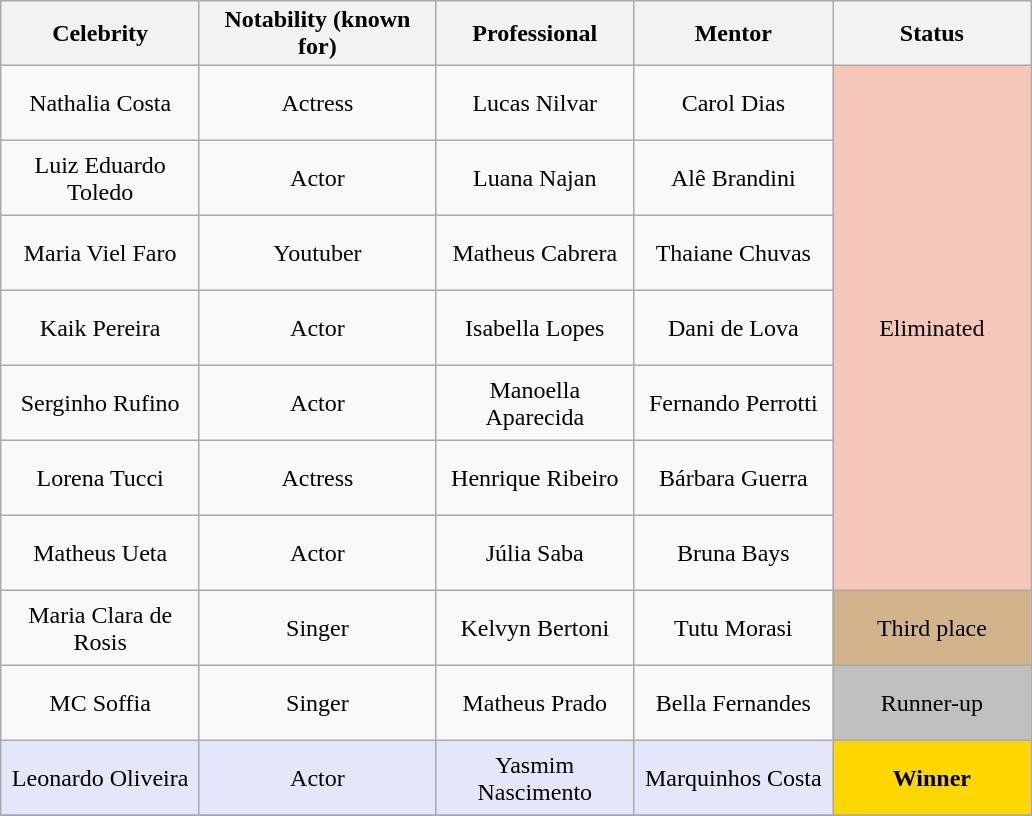<table class= "wikitable sortable" style="text-align: center; margin:auto; align: center">
<tr>
<th width=125>Celebrity</th>
<th width=150>Notability (known for)</th>
<th width=125>Professional</th>
<th width=125>Mentor</th>
<th width=125>Status</th>
</tr>
<tr style="height:50px">
<td>Nathalia Costa</td>
<td>Actress</td>
<td>Lucas Nilvar</td>
<td>Carol Dias</td>
<td bgcolor=F4C7B8 rowspan=7>Eliminated <br> </td>
</tr>
<tr style="height:50px">
<td>Luiz Eduardo Toledo</td>
<td>Actor</td>
<td>Luana Najan</td>
<td>Alê Brandini</td>
</tr>
<tr style="height:50px">
<td>Maria Viel Faro</td>
<td>Youtuber</td>
<td>Matheus Cabrera</td>
<td>Thaiane Chuvas</td>
</tr>
<tr style="height:50px">
<td>Kaik Pereira</td>
<td>Actor</td>
<td>Isabella Lopes</td>
<td>Dani de Lova</td>
</tr>
<tr style="height:50px">
<td>Serginho Rufino</td>
<td>Actor</td>
<td>Manoella Aparecida</td>
<td>Fernando Perrotti</td>
</tr>
<tr style="height:50px">
<td>Lorena Tucci</td>
<td>Actress</td>
<td>Henrique Ribeiro</td>
<td>Bárbara Guerra</td>
</tr>
<tr style="height:50px">
<td>Matheus Ueta</td>
<td>Actor</td>
<td>Júlia Saba</td>
<td>Bruna Bays</td>
</tr>
<tr style="height:50px">
<td>Maria Clara de Rosis</td>
<td>Singer</td>
<td>Kelvyn Bertoni</td>
<td>Tutu Morasi</td>
<td bgcolor=D2B48C>Third place <br>  </td>
</tr>
<tr style="height:50px">
<td>MC Soffia</td>
<td>Singer</td>
<td>Matheus Prado</td>
<td>Bella Fernandes</td>
<td bgcolor=C0C0C0>Runner-up <br>  </td>
</tr>
<tr style="height:50px">
<td bgcolor=E6E6FA>Leonardo Oliveira</td>
<td bgcolor=E6E6FA>Actor</td>
<td bgcolor=E6E6FA>Yasmim Nascimento</td>
<td bgcolor=E6E6FA>Marquinhos Costa</td>
<td bgcolor=FFD700><strong>Winner</strong> <br>  </td>
</tr>
<tr>
</tr>
</table>
